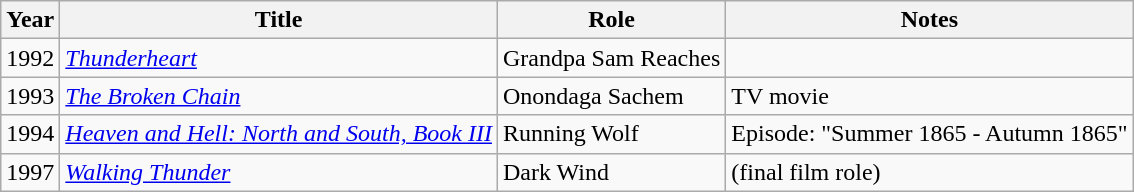<table class="wikitable">
<tr>
<th>Year</th>
<th>Title</th>
<th>Role</th>
<th>Notes</th>
</tr>
<tr>
<td>1992</td>
<td><em><a href='#'>Thunderheart</a></em></td>
<td>Grandpa Sam Reaches</td>
<td></td>
</tr>
<tr>
<td>1993</td>
<td><em><a href='#'>The Broken Chain</a></em></td>
<td>Onondaga Sachem</td>
<td>TV movie</td>
</tr>
<tr>
<td>1994</td>
<td><em><a href='#'>Heaven and Hell: North and South, Book III</a></em></td>
<td>Running Wolf</td>
<td>Episode: "Summer 1865 - Autumn 1865"</td>
</tr>
<tr>
<td>1997</td>
<td><em><a href='#'>Walking Thunder</a></em></td>
<td>Dark Wind</td>
<td>(final film role)</td>
</tr>
</table>
